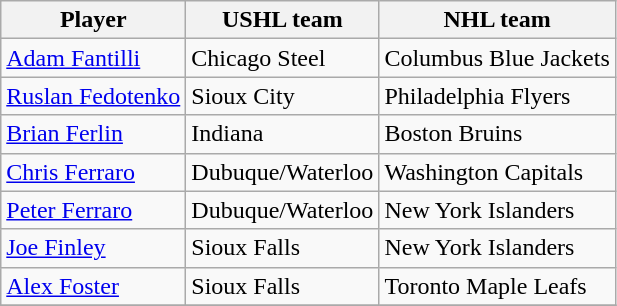<table class="wikitable">
<tr>
<th>Player</th>
<th>USHL team</th>
<th>NHL team</th>
</tr>
<tr>
<td><a href='#'>Adam Fantilli</a></td>
<td>Chicago Steel</td>
<td>Columbus Blue Jackets</td>
</tr>
<tr>
<td><a href='#'>Ruslan Fedotenko</a></td>
<td>Sioux City</td>
<td>Philadelphia Flyers</td>
</tr>
<tr>
<td><a href='#'>Brian Ferlin</a></td>
<td>Indiana</td>
<td>Boston Bruins</td>
</tr>
<tr>
<td><a href='#'>Chris Ferraro</a></td>
<td>Dubuque/Waterloo</td>
<td>Washington Capitals</td>
</tr>
<tr>
<td><a href='#'>Peter Ferraro</a></td>
<td>Dubuque/Waterloo</td>
<td>New York Islanders</td>
</tr>
<tr>
<td><a href='#'>Joe Finley</a></td>
<td>Sioux Falls</td>
<td>New York Islanders</td>
</tr>
<tr>
<td><a href='#'>Alex Foster</a></td>
<td>Sioux Falls</td>
<td>Toronto Maple Leafs</td>
</tr>
<tr>
</tr>
</table>
